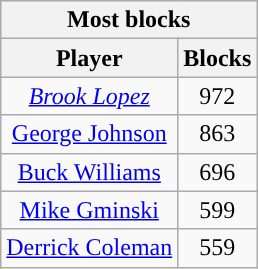<table class="wikitable sortable" style="text-align:center">
<tr>
<th colspan="2" style="text-align:center; ">Most blocks</th>
</tr>
<tr>
<th style="text-align:center; ">Player</th>
<th style="text-align:center; ">Blocks</th>
</tr>
<tr>
<td><em><a href='#'>Brook Lopez</a></em></td>
<td>972</td>
</tr>
<tr>
<td><a href='#'>George Johnson</a></td>
<td>863</td>
</tr>
<tr>
<td><a href='#'>Buck Williams</a></td>
<td>696</td>
</tr>
<tr>
<td><a href='#'>Mike Gminski</a></td>
<td>599</td>
</tr>
<tr>
<td><a href='#'>Derrick Coleman</a></td>
<td>559</td>
</tr>
</table>
